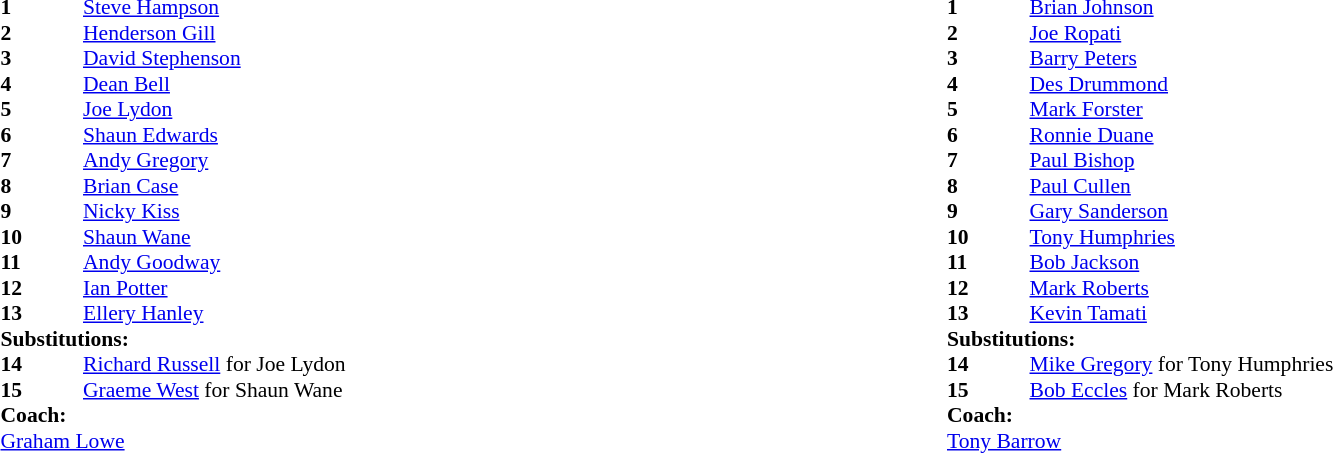<table width="100%">
<tr>
<td valign="top" width="50%"><br><table style="font-size: 90%" cellspacing="0" cellpadding="0">
<tr>
<th width="55"></th>
</tr>
<tr>
<td><strong>1</strong></td>
<td><a href='#'>Steve Hampson</a></td>
</tr>
<tr>
<td><strong>2</strong></td>
<td><a href='#'>Henderson Gill</a></td>
</tr>
<tr>
<td><strong>3</strong></td>
<td><a href='#'>David Stephenson</a></td>
</tr>
<tr>
<td><strong>4</strong></td>
<td><a href='#'>Dean Bell</a></td>
</tr>
<tr>
<td><strong>5</strong></td>
<td><a href='#'>Joe Lydon</a></td>
</tr>
<tr>
<td><strong>6</strong></td>
<td><a href='#'>Shaun Edwards</a></td>
</tr>
<tr>
<td><strong>7</strong></td>
<td><a href='#'>Andy Gregory</a></td>
</tr>
<tr>
<td><strong>8</strong></td>
<td><a href='#'>Brian Case</a></td>
</tr>
<tr>
<td><strong>9</strong></td>
<td><a href='#'>Nicky Kiss</a></td>
</tr>
<tr>
<td><strong>10</strong></td>
<td><a href='#'>Shaun Wane</a></td>
</tr>
<tr>
<td><strong>11</strong></td>
<td><a href='#'>Andy Goodway</a></td>
</tr>
<tr>
<td><strong>12</strong></td>
<td><a href='#'>Ian Potter</a></td>
</tr>
<tr>
<td><strong>13</strong></td>
<td><a href='#'>Ellery Hanley</a></td>
</tr>
<tr>
<td colspan=3><strong>Substitutions:</strong></td>
</tr>
<tr>
<td><strong>14</strong></td>
<td><a href='#'>Richard Russell</a> for Joe Lydon</td>
</tr>
<tr>
<td><strong>15</strong></td>
<td><a href='#'>Graeme West</a> for Shaun Wane</td>
</tr>
<tr>
<td colspan=3><strong>Coach:</strong></td>
</tr>
<tr>
<td colspan="4"><a href='#'>Graham Lowe</a></td>
</tr>
</table>
</td>
<td valign="top" width="50%"><br><table style="font-size: 90%" cellspacing="0" cellpadding="0">
<tr>
<th width="55"></th>
</tr>
<tr>
<td><strong>1</strong></td>
<td><a href='#'>Brian Johnson</a></td>
</tr>
<tr>
<td><strong>2</strong></td>
<td><a href='#'>Joe Ropati</a></td>
</tr>
<tr>
<td><strong>3</strong></td>
<td><a href='#'>Barry Peters</a></td>
</tr>
<tr>
<td><strong>4</strong></td>
<td><a href='#'>Des Drummond</a></td>
</tr>
<tr>
<td><strong>5</strong></td>
<td><a href='#'>Mark Forster</a></td>
</tr>
<tr>
<td><strong>6</strong></td>
<td><a href='#'>Ronnie Duane</a></td>
</tr>
<tr>
<td><strong>7</strong></td>
<td><a href='#'>Paul Bishop</a></td>
</tr>
<tr>
<td><strong>8</strong></td>
<td><a href='#'>Paul Cullen</a></td>
</tr>
<tr>
<td><strong>9</strong></td>
<td><a href='#'>Gary Sanderson</a></td>
</tr>
<tr>
<td><strong>10</strong></td>
<td><a href='#'>Tony Humphries</a></td>
</tr>
<tr>
<td><strong>11</strong></td>
<td><a href='#'>Bob Jackson</a></td>
</tr>
<tr>
<td><strong>12</strong></td>
<td><a href='#'>Mark Roberts</a></td>
</tr>
<tr>
<td><strong>13</strong></td>
<td><a href='#'>Kevin Tamati</a></td>
</tr>
<tr>
<td colspan=3><strong>Substitutions:</strong></td>
</tr>
<tr>
<td><strong>14</strong></td>
<td><a href='#'>Mike Gregory</a> for Tony Humphries</td>
</tr>
<tr>
<td><strong>15</strong></td>
<td><a href='#'>Bob Eccles</a> for Mark Roberts</td>
</tr>
<tr>
<td colspan=3><strong>Coach:</strong></td>
</tr>
<tr>
<td colspan="4"><a href='#'>Tony Barrow</a></td>
</tr>
</table>
</td>
</tr>
</table>
